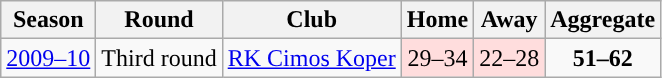<table class="wikitable">
<tr>
<th>Season</th>
<th>Round</th>
<th>Club</th>
<th>Home</th>
<th>Away</th>
<th>Aggregate</th>
</tr>
<tr>
<td rowspan=1><a href='#'>2009–10</a></td>
<td>Third round</td>
<td> <a href='#'>RK Cimos Koper</a></td>
<td style="text-align:center; background:#fdd;">29–34</td>
<td style="text-align:center; background:#fdd;">22–28</td>
<td style="text-align:center;"><strong>51–62</strong></td>
</tr>
</table>
